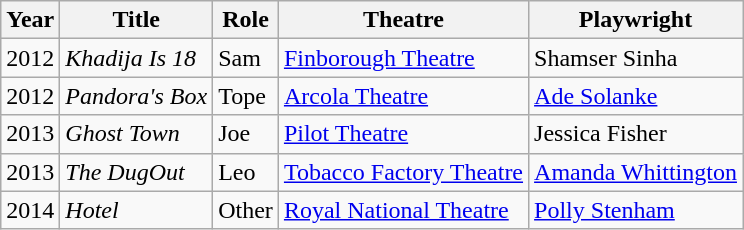<table class="wikitable sortable">
<tr>
<th>Year</th>
<th>Title</th>
<th>Role</th>
<th>Theatre</th>
<th>Playwright</th>
</tr>
<tr>
<td>2012</td>
<td><em>Khadija Is 18</em></td>
<td>Sam</td>
<td><a href='#'>Finborough Theatre</a></td>
<td>Shamser Sinha</td>
</tr>
<tr>
<td>2012</td>
<td><em>Pandora's Box</em></td>
<td>Tope</td>
<td><a href='#'>Arcola Theatre</a></td>
<td><a href='#'>Ade Solanke</a></td>
</tr>
<tr>
<td>2013</td>
<td><em>Ghost Town</em></td>
<td>Joe</td>
<td><a href='#'>Pilot Theatre</a></td>
<td>Jessica Fisher</td>
</tr>
<tr>
<td>2013</td>
<td><em>The DugOut</em></td>
<td>Leo</td>
<td><a href='#'>Tobacco Factory Theatre</a></td>
<td><a href='#'>Amanda Whittington</a></td>
</tr>
<tr>
<td>2014</td>
<td><em>Hotel</em></td>
<td>Other</td>
<td><a href='#'>Royal National Theatre</a></td>
<td><a href='#'>Polly Stenham</a></td>
</tr>
</table>
